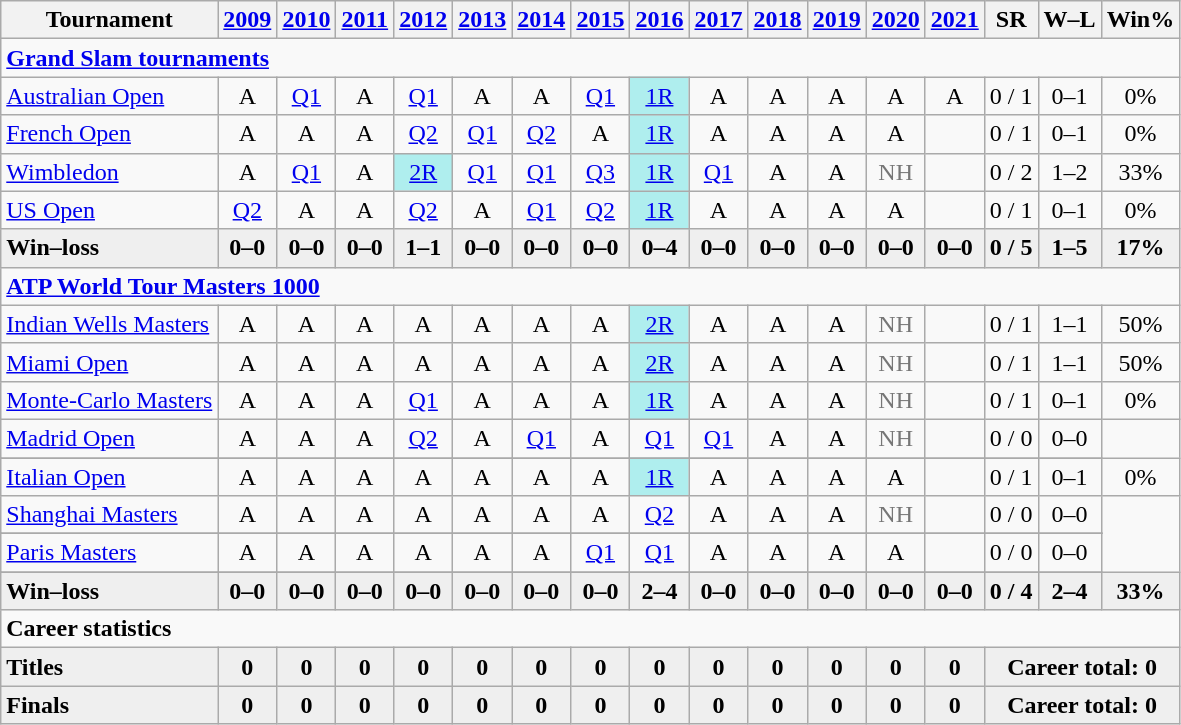<table class=wikitable style=text-align:center;>
<tr>
<th>Tournament</th>
<th><a href='#'>2009</a></th>
<th><a href='#'>2010</a></th>
<th><a href='#'>2011</a></th>
<th><a href='#'>2012</a></th>
<th><a href='#'>2013</a></th>
<th><a href='#'>2014</a></th>
<th><a href='#'>2015</a></th>
<th><a href='#'>2016</a></th>
<th><a href='#'>2017</a></th>
<th><a href='#'>2018</a></th>
<th><a href='#'>2019</a></th>
<th><a href='#'>2020</a></th>
<th><a href='#'>2021</a></th>
<th>SR</th>
<th>W–L</th>
<th>Win%</th>
</tr>
<tr>
<td colspan=20 style=text-align:left><strong><a href='#'>Grand Slam tournaments</a></strong></td>
</tr>
<tr>
<td style=text-align:left><a href='#'>Australian Open</a></td>
<td>A</td>
<td><a href='#'>Q1</a></td>
<td>A</td>
<td><a href='#'>Q1</a></td>
<td>A</td>
<td>A</td>
<td><a href='#'>Q1</a></td>
<td style=background:#afeeee><a href='#'>1R</a></td>
<td>A</td>
<td>A</td>
<td>A</td>
<td>A</td>
<td>A</td>
<td>0 / 1</td>
<td>0–1</td>
<td>0%</td>
</tr>
<tr>
<td style=text-align:left><a href='#'>French Open</a></td>
<td>A</td>
<td>A</td>
<td>A</td>
<td><a href='#'>Q2</a></td>
<td><a href='#'>Q1</a></td>
<td><a href='#'>Q2</a></td>
<td>A</td>
<td style=background:#afeeee><a href='#'>1R</a></td>
<td>A</td>
<td>A</td>
<td>A</td>
<td>A</td>
<td></td>
<td>0 / 1</td>
<td>0–1</td>
<td>0%</td>
</tr>
<tr>
<td style=text-align:left><a href='#'>Wimbledon</a></td>
<td>A</td>
<td><a href='#'>Q1</a></td>
<td>A</td>
<td style=background:#afeeee><a href='#'>2R</a></td>
<td><a href='#'>Q1</a></td>
<td><a href='#'>Q1</a></td>
<td><a href='#'>Q3</a></td>
<td style=background:#afeeee><a href='#'>1R</a></td>
<td><a href='#'>Q1</a></td>
<td>A</td>
<td>A</td>
<td style=color:#767676>NH</td>
<td></td>
<td>0 / 2</td>
<td>1–2</td>
<td>33%</td>
</tr>
<tr>
<td style=text-align:left><a href='#'>US Open</a></td>
<td><a href='#'>Q2</a></td>
<td>A</td>
<td>A</td>
<td><a href='#'>Q2</a></td>
<td>A</td>
<td><a href='#'>Q1</a></td>
<td><a href='#'>Q2</a></td>
<td style=background:#afeeee><a href='#'>1R</a></td>
<td>A</td>
<td>A</td>
<td>A</td>
<td>A</td>
<td></td>
<td>0 / 1</td>
<td>0–1</td>
<td>0%</td>
</tr>
<tr style=font-weight:bold;background:#efefef>
<td style=text-align:left>Win–loss</td>
<td>0–0</td>
<td>0–0</td>
<td>0–0</td>
<td>1–1</td>
<td>0–0</td>
<td>0–0</td>
<td>0–0</td>
<td>0–4</td>
<td>0–0</td>
<td>0–0</td>
<td>0–0</td>
<td>0–0</td>
<td>0–0</td>
<td>0 / 5</td>
<td>1–5</td>
<td>17%</td>
</tr>
<tr>
<td colspan=20 style=text-align:left><strong><a href='#'>ATP World Tour Masters 1000</a></strong></td>
</tr>
<tr>
<td style=text-align:left><a href='#'>Indian Wells Masters</a></td>
<td>A</td>
<td>A</td>
<td>A</td>
<td>A</td>
<td>A</td>
<td>A</td>
<td>A</td>
<td style=background:#afeeee><a href='#'>2R</a></td>
<td>A</td>
<td>A</td>
<td>A</td>
<td style=color:#767676>NH</td>
<td></td>
<td>0 / 1</td>
<td>1–1</td>
<td>50%</td>
</tr>
<tr>
<td style=text-align:left><a href='#'>Miami Open</a></td>
<td>A</td>
<td>A</td>
<td>A</td>
<td>A</td>
<td>A</td>
<td>A</td>
<td>A</td>
<td style=background:#afeeee><a href='#'>2R</a></td>
<td>A</td>
<td>A</td>
<td>A</td>
<td style=color:#767676>NH</td>
<td></td>
<td>0 / 1</td>
<td>1–1</td>
<td>50%</td>
</tr>
<tr>
<td style=text-align:left><a href='#'>Monte-Carlo Masters</a></td>
<td>A</td>
<td>A</td>
<td>A</td>
<td><a href='#'>Q1</a></td>
<td>A</td>
<td>A</td>
<td>A</td>
<td style=background:#afeeee><a href='#'>1R</a></td>
<td>A</td>
<td>A</td>
<td>A</td>
<td style=color:#767676>NH</td>
<td></td>
<td>0 / 1</td>
<td>0–1</td>
<td>0%</td>
</tr>
<tr>
<td style=text-align:left><a href='#'>Madrid Open</a></td>
<td>A</td>
<td>A</td>
<td>A</td>
<td><a href='#'>Q2</a></td>
<td>A</td>
<td><a href='#'>Q1</a></td>
<td>A</td>
<td><a href='#'>Q1</a></td>
<td><a href='#'>Q1</a></td>
<td>A</td>
<td>A</td>
<td style=color:#767676>NH</td>
<td></td>
<td>0 / 0</td>
<td>0–0</td>
</tr>
<tr>
</tr>
<tr>
<td style=text-align:left><a href='#'>Italian Open</a></td>
<td>A</td>
<td>A</td>
<td>A</td>
<td>A</td>
<td>A</td>
<td>A</td>
<td>A</td>
<td style=background:#afeeee><a href='#'>1R</a></td>
<td>A</td>
<td>A</td>
<td>A</td>
<td>A</td>
<td></td>
<td>0 / 1</td>
<td>0–1</td>
<td>0%</td>
</tr>
<tr>
<td style=text-align:left><a href='#'>Shanghai Masters</a></td>
<td>A</td>
<td>A</td>
<td>A</td>
<td>A</td>
<td>A</td>
<td>A</td>
<td>A</td>
<td><a href='#'>Q2</a></td>
<td>A</td>
<td>A</td>
<td>A</td>
<td style=color:#767676>NH</td>
<td></td>
<td>0 / 0</td>
<td>0–0</td>
</tr>
<tr>
</tr>
<tr>
<td style=text-align:left><a href='#'>Paris Masters</a></td>
<td>A</td>
<td>A</td>
<td>A</td>
<td>A</td>
<td>A</td>
<td>A</td>
<td><a href='#'>Q1</a></td>
<td><a href='#'>Q1</a></td>
<td>A</td>
<td>A</td>
<td>A</td>
<td>A</td>
<td></td>
<td>0 / 0</td>
<td>0–0</td>
</tr>
<tr>
</tr>
<tr style=font-weight:bold;background:#efefef>
<td style=text-align:left>Win–loss</td>
<td>0–0</td>
<td>0–0</td>
<td>0–0</td>
<td>0–0</td>
<td>0–0</td>
<td>0–0</td>
<td>0–0</td>
<td>2–4</td>
<td>0–0</td>
<td>0–0</td>
<td>0–0</td>
<td>0–0</td>
<td>0–0</td>
<td>0 / 4</td>
<td>2–4</td>
<td>33%</td>
</tr>
<tr>
<td colspan=20 style=text-align:left><strong>Career statistics</strong></td>
</tr>
<tr style=font-weight:bold;background:#efefef>
<td style=text-align:left>Titles</td>
<td>0</td>
<td>0</td>
<td>0</td>
<td>0</td>
<td>0</td>
<td>0</td>
<td>0</td>
<td>0</td>
<td>0</td>
<td>0</td>
<td>0</td>
<td>0</td>
<td>0</td>
<td colspan=3><strong>Career total:</strong> 0</td>
</tr>
<tr style=font-weight:bold;background:#efefef>
<td style=text-align:left>Finals</td>
<td>0</td>
<td>0</td>
<td>0</td>
<td>0</td>
<td>0</td>
<td>0</td>
<td>0</td>
<td>0</td>
<td>0</td>
<td>0</td>
<td>0</td>
<td>0</td>
<td>0</td>
<td colspan=3><strong>Career total:</strong> 0</td>
</tr>
</table>
